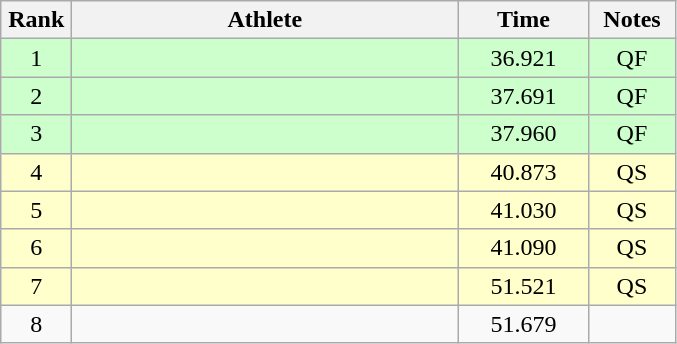<table class=wikitable style="text-align:center">
<tr>
<th width=40>Rank</th>
<th width=250>Athlete</th>
<th width=80>Time</th>
<th width=50>Notes</th>
</tr>
<tr bgcolor="ccffcc">
<td>1</td>
<td align=left></td>
<td>36.921</td>
<td>QF</td>
</tr>
<tr bgcolor="ccffcc">
<td>2</td>
<td align=left></td>
<td>37.691</td>
<td>QF</td>
</tr>
<tr bgcolor="ccffcc">
<td>3</td>
<td align=left></td>
<td>37.960</td>
<td>QF</td>
</tr>
<tr bgcolor="#ffffcc">
<td>4</td>
<td align=left></td>
<td>40.873</td>
<td>QS</td>
</tr>
<tr bgcolor="#ffffcc">
<td>5</td>
<td align=left></td>
<td>41.030</td>
<td>QS</td>
</tr>
<tr bgcolor="#ffffcc">
<td>6</td>
<td align=left></td>
<td>41.090</td>
<td>QS</td>
</tr>
<tr bgcolor="#ffffcc">
<td>7</td>
<td align=left></td>
<td>51.521</td>
<td>QS</td>
</tr>
<tr>
<td>8</td>
<td align=left></td>
<td>51.679</td>
<td></td>
</tr>
</table>
